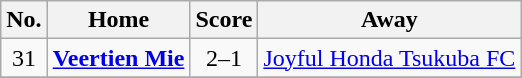<table class="wikitable" style="text-align: center">
<tr>
<th>No.</th>
<th>Home</th>
<th>Score</th>
<th>Away</th>
</tr>
<tr>
<td>31</td>
<td><strong><a href='#'>Veertien Mie</a></strong></td>
<td>2–1</td>
<td><a href='#'>Joyful Honda Tsukuba FC</a></td>
</tr>
<tr>
</tr>
</table>
